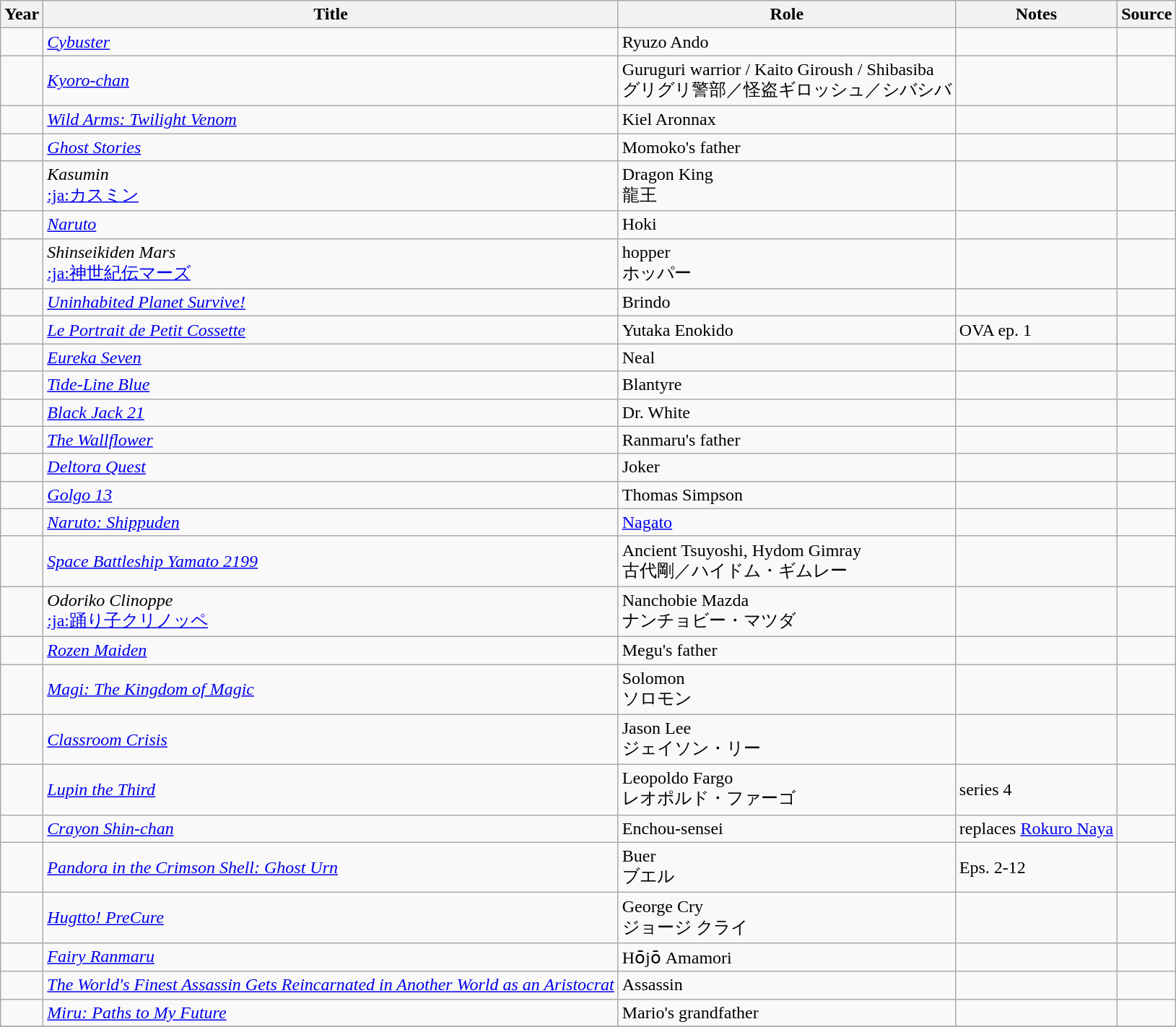<table class="wikitable sortable plainrowheaders">
<tr>
<th>Year</th>
<th>Title</th>
<th>Role</th>
<th class="unsortable">Notes</th>
<th class="unsortable">Source</th>
</tr>
<tr>
<td></td>
<td><em><a href='#'>Cybuster</a></em></td>
<td>Ryuzo Ando</td>
<td></td>
<td></td>
</tr>
<tr>
<td></td>
<td><em><a href='#'>Kyoro-chan</a></em></td>
<td>Guruguri warrior / Kaito Giroush / Shibasiba<br>グリグリ警部／怪盗ギロッシュ／シバシバ</td>
<td></td>
<td></td>
</tr>
<tr>
<td></td>
<td><em><a href='#'>Wild Arms: Twilight Venom</a></em></td>
<td>Kiel Aronnax</td>
<td></td>
<td></td>
</tr>
<tr>
<td></td>
<td><em><a href='#'>Ghost Stories</a></em></td>
<td>Momoko's father</td>
<td></td>
<td></td>
</tr>
<tr>
<td></td>
<td><em>Kasumin</em><br><a href='#'>:ja:カスミン</a></td>
<td>Dragon King<br>龍王</td>
<td></td>
<td></td>
</tr>
<tr>
<td></td>
<td><em><a href='#'>Naruto</a></em></td>
<td>Hoki</td>
<td></td>
<td></td>
</tr>
<tr>
<td></td>
<td><em>Shinseikiden Mars</em><br><a href='#'>:ja:神世紀伝マーズ</a></td>
<td>hopper<br>ホッパー</td>
<td></td>
<td></td>
</tr>
<tr>
<td></td>
<td><em><a href='#'>Uninhabited Planet Survive!</a></em></td>
<td>Brindo</td>
<td></td>
<td></td>
</tr>
<tr>
<td></td>
<td><em><a href='#'>Le Portrait de Petit Cossette</a></em></td>
<td>Yutaka Enokido</td>
<td>OVA ep. 1</td>
<td></td>
</tr>
<tr>
<td></td>
<td><em><a href='#'>Eureka Seven</a></em></td>
<td>Neal</td>
<td></td>
<td></td>
</tr>
<tr>
<td></td>
<td><em><a href='#'>Tide-Line Blue</a></em></td>
<td>Blantyre</td>
<td></td>
<td></td>
</tr>
<tr>
<td></td>
<td><em><a href='#'>Black Jack 21</a></em></td>
<td>Dr. White</td>
<td></td>
<td></td>
</tr>
<tr>
<td></td>
<td><em><a href='#'>The Wallflower</a></em></td>
<td>Ranmaru's father</td>
<td></td>
<td></td>
</tr>
<tr>
<td></td>
<td><em><a href='#'>Deltora Quest</a></em></td>
<td>Joker</td>
<td></td>
<td></td>
</tr>
<tr>
<td></td>
<td><em><a href='#'>Golgo 13</a></em></td>
<td>Thomas Simpson</td>
<td></td>
<td></td>
</tr>
<tr>
<td></td>
<td><em><a href='#'>Naruto: Shippuden</a></em></td>
<td><a href='#'>Nagato</a></td>
<td></td>
<td></td>
</tr>
<tr>
<td></td>
<td><em><a href='#'>Space Battleship Yamato 2199</a></em></td>
<td>Ancient Tsuyoshi, Hydom Gimray<br>古代剛／ハイドム・ギムレー</td>
<td></td>
<td></td>
</tr>
<tr>
<td></td>
<td><em>Odoriko Clinoppe</em><br><a href='#'>:ja:踊り子クリノッペ</a></td>
<td>Nanchobie Mazda<br>ナンチョビー・マツダ</td>
<td></td>
<td></td>
</tr>
<tr>
<td></td>
<td><em><a href='#'>Rozen Maiden</a></em></td>
<td>Megu's father</td>
<td></td>
<td></td>
</tr>
<tr>
<td></td>
<td><em><a href='#'>Magi: The Kingdom of Magic</a></em></td>
<td>Solomon<br>ソロモン</td>
<td></td>
<td></td>
</tr>
<tr>
<td></td>
<td><em><a href='#'>Classroom Crisis</a></em></td>
<td>Jason Lee<br>ジェイソン・リー</td>
<td></td>
<td></td>
</tr>
<tr>
<td></td>
<td><em><a href='#'>Lupin the Third</a></em></td>
<td>Leopoldo Fargo<br>レオポルド・ファーゴ</td>
<td>series 4</td>
<td></td>
</tr>
<tr>
<td></td>
<td><em><a href='#'>Crayon Shin-chan</a></em></td>
<td>Enchou-sensei</td>
<td>replaces <a href='#'>Rokuro Naya</a></td>
<td></td>
</tr>
<tr>
<td></td>
<td><em><a href='#'>Pandora in the Crimson Shell: Ghost Urn</a></em></td>
<td>Buer<br>ブエル</td>
<td>Eps. 2-12</td>
<td></td>
</tr>
<tr>
<td></td>
<td><em><a href='#'>Hugtto! PreCure</a></em></td>
<td>George Cry<br>ジョージ クライ</td>
<td></td>
<td></td>
</tr>
<tr>
<td></td>
<td><em><a href='#'>Fairy Ranmaru</a></em></td>
<td>Hо̄jо̄ Amamori</td>
<td></td>
<td></td>
</tr>
<tr>
<td></td>
<td><em><a href='#'>The World's Finest Assassin Gets Reincarnated in Another World as an Aristocrat</a></em></td>
<td>Assassin</td>
<td></td>
<td></td>
</tr>
<tr>
<td></td>
<td><em><a href='#'>Miru: Paths to My Future</a></em></td>
<td>Mario's grandfather</td>
<td></td>
<td></td>
</tr>
<tr>
</tr>
</table>
